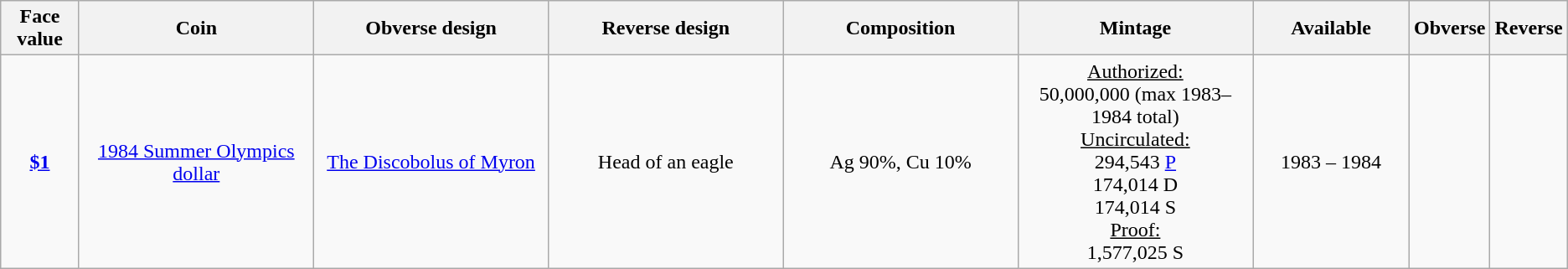<table class="wikitable">
<tr>
<th width="5%">Face value</th>
<th width="15%">Coin</th>
<th width="15%">Obverse design</th>
<th width="15%">Reverse design</th>
<th width="15%">Composition</th>
<th width="15%">Mintage</th>
<th width="10%">Available</th>
<th>Obverse</th>
<th>Reverse</th>
</tr>
<tr>
<td align="center"><strong><a href='#'>$1</a></strong></td>
<td align="center"><a href='#'>1984 Summer Olympics dollar</a></td>
<td align="center"><a href='#'>The Discobolus of Myron</a></td>
<td align="center">Head of an eagle</td>
<td align="center">Ag 90%, Cu 10%</td>
<td align="center"><u>Authorized:</u><br>50,000,000 (max 1983–1984 total)<br><u>Uncirculated:</u><br>294,543 <a href='#'>P</a> <br> 174,014 D <br> 174,014 S<br><u>Proof:</u><br>1,577,025 S</td>
<td align="center">1983 – 1984</td>
<td></td>
<td></td>
</tr>
</table>
